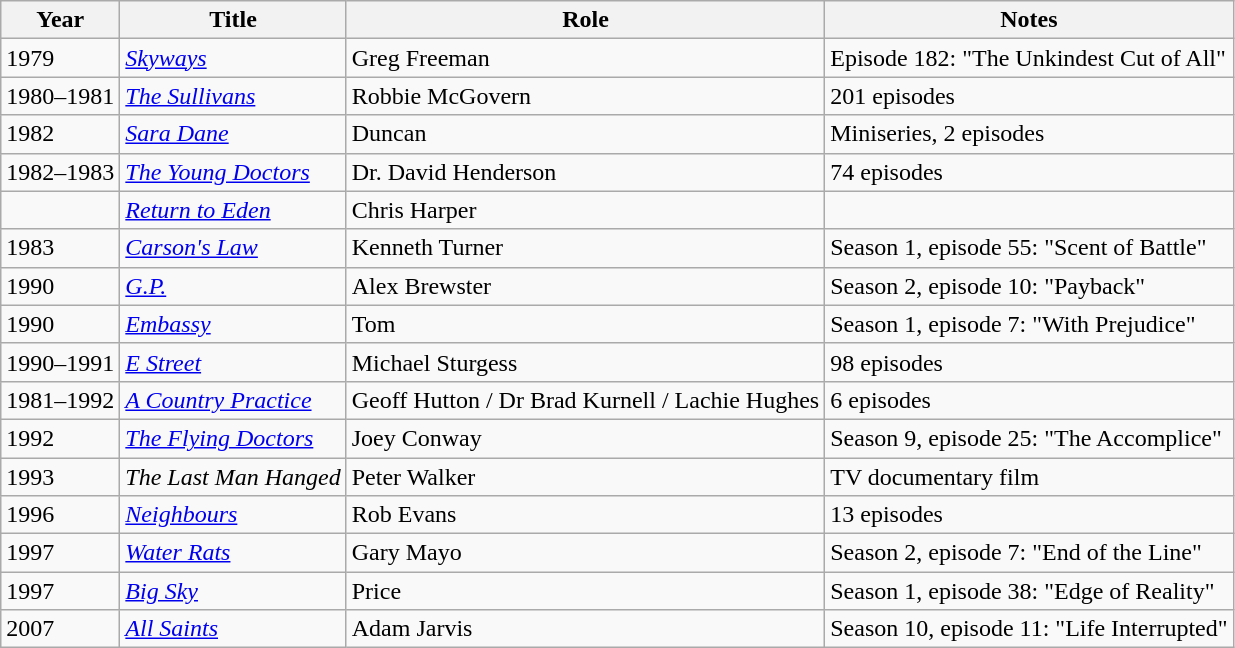<table class=wikitable>
<tr>
<th>Year</th>
<th>Title</th>
<th>Role</th>
<th>Notes</th>
</tr>
<tr>
<td>1979</td>
<td><em><a href='#'>Skyways</a></em></td>
<td>Greg Freeman</td>
<td>Episode 182: "The Unkindest Cut of All"</td>
</tr>
<tr>
<td>1980–1981</td>
<td><em><a href='#'>The Sullivans</a></em></td>
<td>Robbie McGovern</td>
<td>201 episodes</td>
</tr>
<tr>
<td>1982</td>
<td><em><a href='#'>Sara Dane</a></em></td>
<td>Duncan</td>
<td>Miniseries, 2 episodes</td>
</tr>
<tr>
<td>1982–1983</td>
<td><em><a href='#'>The Young Doctors</a></em></td>
<td>Dr. David Henderson</td>
<td>74 episodes</td>
</tr>
<tr>
<td></td>
<td><em><a href='#'>Return to Eden</a></em></td>
<td>Chris Harper</td>
<td></td>
</tr>
<tr>
<td>1983</td>
<td><em><a href='#'>Carson's Law</a></em></td>
<td>Kenneth Turner</td>
<td>Season 1, episode 55: "Scent of Battle"</td>
</tr>
<tr>
<td>1990</td>
<td><em><a href='#'>G.P.</a></em></td>
<td>Alex Brewster</td>
<td>Season 2, episode 10: "Payback"</td>
</tr>
<tr>
<td>1990</td>
<td><em><a href='#'>Embassy</a></em></td>
<td>Tom</td>
<td>Season 1, episode 7: "With Prejudice"</td>
</tr>
<tr>
<td>1990–1991</td>
<td><em><a href='#'>E Street</a></em></td>
<td>Michael Sturgess</td>
<td>98 episodes</td>
</tr>
<tr>
<td>1981–1992</td>
<td><em><a href='#'>A Country Practice</a></em></td>
<td>Geoff Hutton / Dr Brad Kurnell / Lachie Hughes</td>
<td>6 episodes</td>
</tr>
<tr>
<td>1992</td>
<td><em><a href='#'>The Flying Doctors</a></em></td>
<td>Joey Conway</td>
<td>Season 9, episode 25: "The Accomplice"</td>
</tr>
<tr>
<td>1993</td>
<td><em>The Last Man Hanged</em></td>
<td>Peter Walker</td>
<td>TV documentary film</td>
</tr>
<tr>
<td>1996</td>
<td><em><a href='#'>Neighbours</a></em></td>
<td>Rob Evans</td>
<td>13 episodes</td>
</tr>
<tr>
<td>1997</td>
<td><em><a href='#'>Water Rats</a></em></td>
<td>Gary Mayo</td>
<td>Season 2, episode 7: "End of the Line"</td>
</tr>
<tr>
<td>1997</td>
<td><em><a href='#'>Big Sky</a></em></td>
<td>Price</td>
<td>Season 1, episode 38: "Edge of Reality"</td>
</tr>
<tr>
<td>2007</td>
<td><em><a href='#'>All Saints</a></em></td>
<td>Adam Jarvis</td>
<td>Season 10, episode 11: "Life Interrupted"</td>
</tr>
</table>
